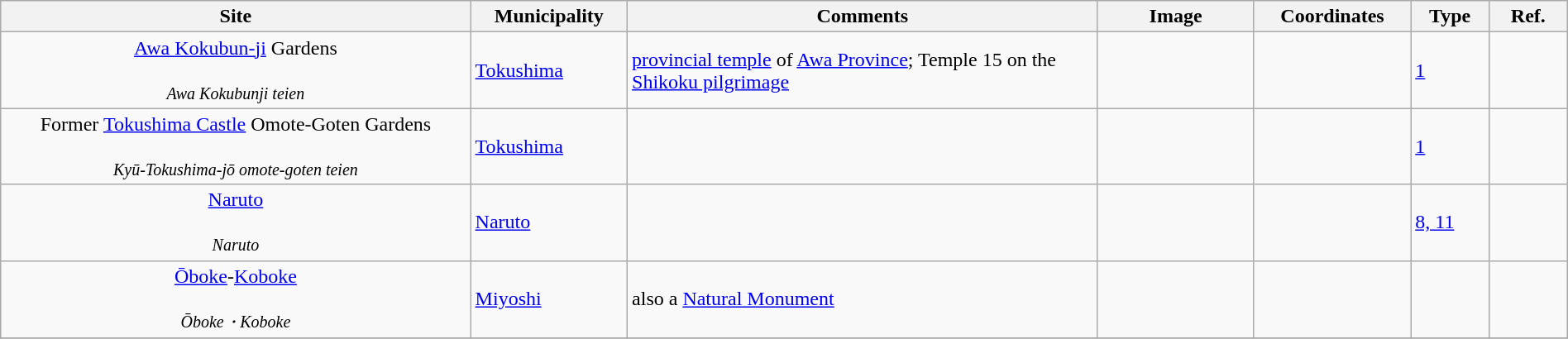<table class="wikitable sortable"  style="width:100%;">
<tr>
<th width="30%" align="left">Site</th>
<th width="10%" align="left">Municipality</th>
<th width="30%" align="left" class="unsortable">Comments</th>
<th width="10%" align="left"  class="unsortable">Image</th>
<th width="10%" align="left" class="unsortable">Coordinates</th>
<th width="5%" align="left">Type</th>
<th width="5%" align="left"  class="unsortable">Ref.</th>
</tr>
<tr>
<td align="center"><a href='#'>Awa Kokubun-ji</a> Gardens<br><br><small><em>Awa Kokubunji teien</em></small></td>
<td><a href='#'>Tokushima</a></td>
<td><a href='#'>provincial temple</a> of <a href='#'>Awa Province</a>; Temple 15 on the <a href='#'>Shikoku pilgrimage</a></td>
<td></td>
<td></td>
<td><a href='#'>1</a></td>
<td></td>
</tr>
<tr>
<td align="center">Former <a href='#'>Tokushima Castle</a> Omote-Goten Gardens<br><br><small><em>Kyū-Tokushima-jō omote-goten teien</em></small></td>
<td><a href='#'>Tokushima</a></td>
<td></td>
<td></td>
<td></td>
<td><a href='#'>1</a></td>
<td></td>
</tr>
<tr>
<td align="center"><a href='#'>Naruto</a><br><br><small><em>Naruto</em></small></td>
<td><a href='#'>Naruto</a></td>
<td></td>
<td></td>
<td></td>
<td><a href='#'>8, 11</a></td>
<td></td>
</tr>
<tr>
<td align="center"><a href='#'>Ōboke</a>-<a href='#'>Koboke</a><br><br><small><em>Ōboke・Koboke</em></small></td>
<td><a href='#'>Miyoshi</a></td>
<td>also a <a href='#'>Natural Monument</a></td>
<td></td>
<td></td>
<td></td>
<td></td>
</tr>
<tr>
</tr>
</table>
